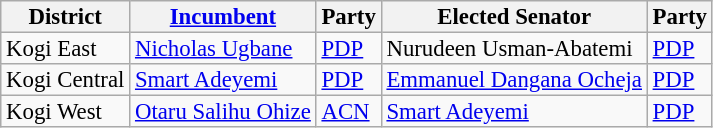<table class="sortable wikitable" style="font-size:95%;line-height:14px;">
<tr>
<th class="unsortable">District</th>
<th class="unsortable"><a href='#'>Incumbent</a></th>
<th>Party</th>
<th class="unsortable">Elected Senator</th>
<th>Party</th>
</tr>
<tr>
<td>Kogi East</td>
<td><a href='#'>Nicholas Ugbane</a></td>
<td><a href='#'>PDP</a></td>
<td>Nurudeen Usman-Abatemi</td>
<td><a href='#'>PDP</a></td>
</tr>
<tr>
<td>Kogi Central</td>
<td><a href='#'>Smart Adeyemi</a></td>
<td><a href='#'>PDP</a></td>
<td><a href='#'>Emmanuel Dangana Ocheja</a></td>
<td><a href='#'>PDP</a></td>
</tr>
<tr>
<td>Kogi West</td>
<td><a href='#'>Otaru Salihu Ohize</a></td>
<td><a href='#'>ACN</a></td>
<td><a href='#'>Smart Adeyemi</a></td>
<td><a href='#'>PDP</a></td>
</tr>
</table>
